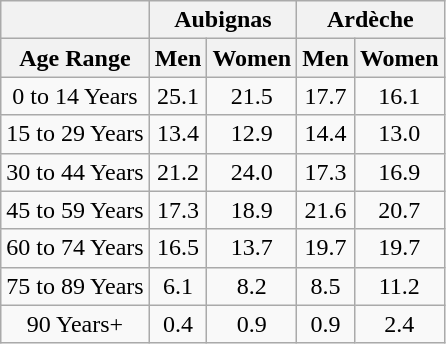<table class="wikitable" style="text-align:center;">
<tr>
<th></th>
<th colspan=2>Aubignas</th>
<th colspan=2>Ardèche</th>
</tr>
<tr>
<th>Age Range</th>
<th>Men</th>
<th>Women</th>
<th>Men</th>
<th>Women</th>
</tr>
<tr>
<td>0 to 14 Years</td>
<td>25.1</td>
<td>21.5</td>
<td>17.7</td>
<td>16.1</td>
</tr>
<tr>
<td>15 to 29 Years</td>
<td>13.4</td>
<td>12.9</td>
<td>14.4</td>
<td>13.0</td>
</tr>
<tr>
<td>30 to 44 Years</td>
<td>21.2</td>
<td>24.0</td>
<td>17.3</td>
<td>16.9</td>
</tr>
<tr>
<td>45 to 59 Years</td>
<td>17.3</td>
<td>18.9</td>
<td>21.6</td>
<td>20.7</td>
</tr>
<tr>
<td>60 to 74 Years</td>
<td>16.5</td>
<td>13.7</td>
<td>19.7</td>
<td>19.7</td>
</tr>
<tr>
<td>75 to 89 Years</td>
<td>6.1</td>
<td>8.2</td>
<td>8.5</td>
<td>11.2</td>
</tr>
<tr>
<td>90 Years+</td>
<td>0.4</td>
<td>0.9</td>
<td>0.9</td>
<td>2.4</td>
</tr>
</table>
